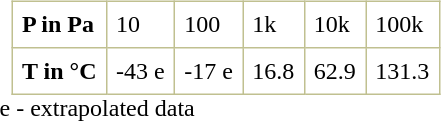<table>
<tr>
<td><br><table border="1" cellspacing="0" cellpadding="6" style="margin: 0 0 0 0.5em; background: white; border-collapse: collapse; border-color: #C0C090;">
<tr>
<td><strong>P in Pa</strong></td>
<td>10</td>
<td>100</td>
<td>1k</td>
<td>10k</td>
<td>100k</td>
</tr>
<tr>
<td><strong>T in °C</strong></td>
<td>-43 e</td>
<td>-17 e</td>
<td>16.8</td>
<td>62.9</td>
<td>131.3</td>
</tr>
</table>
e - extrapolated data</td>
</tr>
</table>
